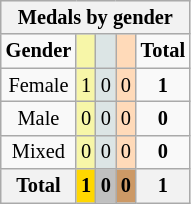<table class=wikitable style=font-size:85%>
<tr style="background:#efefef;">
<th colspan=7><strong>Medals by gender</strong></th>
</tr>
<tr align=center>
<td><strong>Gender</strong></td>
<td bgcolor=#f7f6a8></td>
<td bgcolor=#dce5e5></td>
<td bgcolor=#ffdab9></td>
<td><strong>Total</strong></td>
</tr>
<tr align=center>
<td>Female</td>
<td style="background:#F7F6A8;">1</td>
<td style="background:#DCE5E5;">0</td>
<td style="background:#FFDAB9;">0</td>
<td><strong>1</strong></td>
</tr>
<tr align=center>
<td>Male</td>
<td style="background:#F7F6A8;">0</td>
<td style="background:#DCE5E5;">0</td>
<td style="background:#FFDAB9;">0</td>
<td><strong>0</strong></td>
</tr>
<tr align=center>
<td>Mixed</td>
<td style="background:#F7F6A8;">0</td>
<td style="background:#DCE5E5;">0</td>
<td style="background:#FFDAB9;">0</td>
<td><strong>0</strong></td>
</tr>
<tr align=center>
<th><strong>Total</strong></th>
<th style="background:gold;"><strong>1</strong></th>
<th style="background:silver;"><strong>0</strong></th>
<th style="background:#c96;"><strong>0</strong></th>
<th><strong>1</strong></th>
</tr>
</table>
